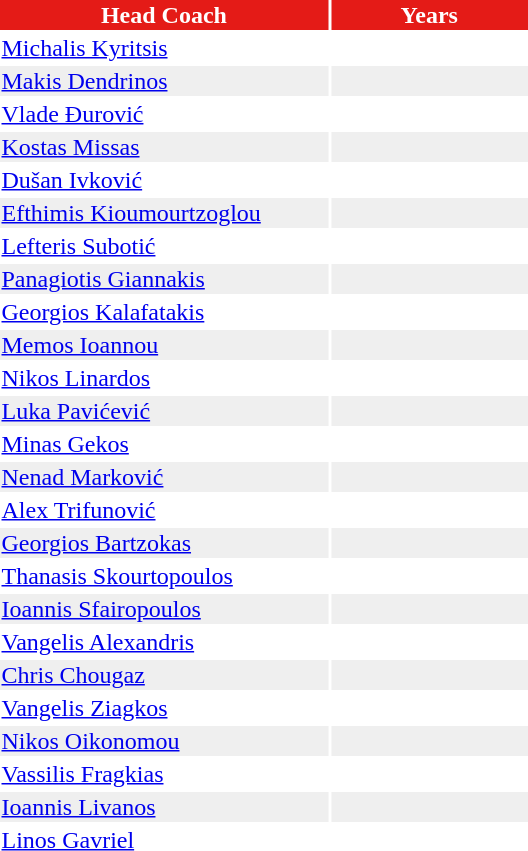<table>
<tr style="color:white; background:#E41B17;">
<th width="50%">Head Coach</th>
<th width="30%">Years</th>
</tr>
<tr>
<td> <a href='#'>Michalis Kyritsis</a></td>
<td></td>
</tr>
<tr bgcolor="#EFEFEF">
<td> <a href='#'>Makis Dendrinos</a></td>
<td></td>
</tr>
<tr>
<td>  <a href='#'>Vlade Đurović</a></td>
<td></td>
</tr>
<tr bgcolor="#EFEFEF">
<td> <a href='#'>Kostas Missas</a></td>
<td></td>
</tr>
<tr>
<td> <a href='#'>Dušan Ivković</a></td>
<td></td>
</tr>
<tr bgcolor="#EFEFEF">
<td> <a href='#'>Efthimis Kioumourtzoglou</a></td>
<td></td>
</tr>
<tr>
<td>  <a href='#'>Lefteris Subotić</a></td>
<td></td>
</tr>
<tr bgcolor="#EFEFEF">
<td> <a href='#'>Panagiotis Giannakis</a></td>
<td></td>
</tr>
<tr>
<td> <a href='#'>Georgios Kalafatakis</a></td>
<td></td>
</tr>
<tr bgcolor="#EFEFEF">
<td> <a href='#'>Memos Ioannou</a></td>
<td></td>
</tr>
<tr>
<td> <a href='#'>Nikos Linardos</a></td>
<td></td>
</tr>
<tr bgcolor="#EFEFEF">
<td> <a href='#'>Luka Pavićević</a></td>
<td></td>
</tr>
<tr>
<td> <a href='#'>Minas Gekos</a></td>
<td></td>
</tr>
<tr bgcolor="#EFEFEF">
<td> <a href='#'>Nenad Marković</a></td>
<td></td>
</tr>
<tr>
<td> <a href='#'>Alex Trifunović</a></td>
<td></td>
</tr>
<tr bgcolor="#EFEFEF">
<td> <a href='#'>Georgios Bartzokas</a></td>
<td></td>
</tr>
<tr>
<td> <a href='#'>Thanasis Skourtopoulos</a></td>
<td></td>
</tr>
<tr bgcolor="#EFEFEF">
<td> <a href='#'>Ioannis Sfairopoulos</a></td>
<td></td>
</tr>
<tr>
<td> <a href='#'>Vangelis Alexandris</a></td>
<td></td>
</tr>
<tr bgcolor="#EFEFEF">
<td> <a href='#'>Chris Chougaz</a></td>
<td></td>
</tr>
<tr>
<td> <a href='#'>Vangelis Ziagkos</a></td>
<td></td>
</tr>
<tr bgcolor="#EFEFEF">
<td> <a href='#'>Nikos Oikonomou</a></td>
<td></td>
</tr>
<tr>
<td> <a href='#'>Vassilis Fragkias</a></td>
<td></td>
</tr>
<tr bgcolor="#EFEFEF">
<td> <a href='#'>Ioannis Livanos</a></td>
<td></td>
</tr>
<tr>
<td> <a href='#'>Linos Gavriel</a></td>
<td></td>
</tr>
</table>
